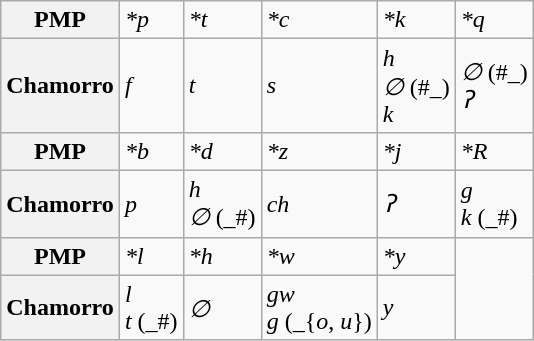<table class="wikitable">
<tr>
<th>PMP</th>
<td><em>*p</em></td>
<td><em>*t</em></td>
<td><em>*c</em></td>
<td><em>*k</em></td>
<td><em>*q</em></td>
</tr>
<tr>
<th>Chamorro</th>
<td><em>f</em></td>
<td><em>t</em></td>
<td><em>s</em></td>
<td><em>h</em><br><em>∅</em> (#_)<br><em>k</em></td>
<td><em>∅</em> (#_)<br><em>ʔ</em></td>
</tr>
<tr>
<th>PMP</th>
<td><em>*b</em></td>
<td><em>*d</em></td>
<td><em>*z</em></td>
<td><em>*j</em></td>
<td><em>*R</em></td>
</tr>
<tr>
<th>Chamorro</th>
<td><em>p</em></td>
<td><em>h</em><br><em>∅</em> (_#)</td>
<td><em>ch</em></td>
<td><em>ʔ</em></td>
<td><em>g</em><br><em>k</em> (_#)</td>
</tr>
<tr>
<th>PMP</th>
<td><em>*l</em></td>
<td><em>*h</em></td>
<td><em>*w</em></td>
<td><em>*y</em></td>
</tr>
<tr>
<th>Chamorro</th>
<td><em>l</em><br><em>t</em> (_#)</td>
<td><em>∅</em></td>
<td><em>gw</em><br><em>g</em> (_{<em>o</em>, <em>u</em>})</td>
<td><em>y</em> </td>
</tr>
</table>
